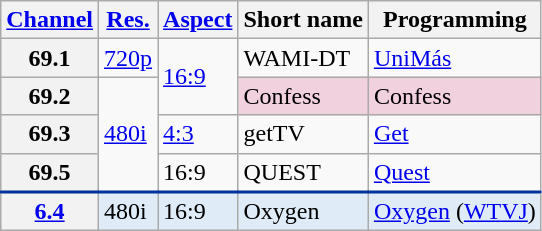<table class="wikitable">
<tr>
<th scope = "col"><a href='#'>Channel</a></th>
<th scope = "col"><a href='#'>Res.</a></th>
<th scope = "col"><a href='#'>Aspect</a></th>
<th scope = "col">Short name</th>
<th scope = "col">Programming</th>
</tr>
<tr>
<th scope = "row">69.1</th>
<td><a href='#'>720p</a></td>
<td rowspan=2><a href='#'>16:9</a></td>
<td>WAMI-DT</td>
<td><a href='#'>UniMás</a></td>
</tr>
<tr>
<th scope = "row">69.2</th>
<td rowspan=3><a href='#'>480i</a></td>
<td style="background-color: #f2d1de;">Confess</td>
<td style="background-color: #f2d1de;">Confess </td>
</tr>
<tr>
<th scope = "row">69.3</th>
<td><a href='#'>4:3</a></td>
<td>getTV</td>
<td><a href='#'>Get</a></td>
</tr>
<tr>
<th scope = "row">69.5</th>
<td>16:9</td>
<td>QUEST</td>
<td><a href='#'>Quest</a></td>
</tr>
<tr style="background-color:#DFEBF6; border-top: 2px solid #003399;">
<th scope = "row"><a href='#'>6.4</a></th>
<td>480i</td>
<td>16:9</td>
<td>Oxygen</td>
<td><a href='#'>Oxygen</a> (<a href='#'>WTVJ</a>)</td>
</tr>
</table>
